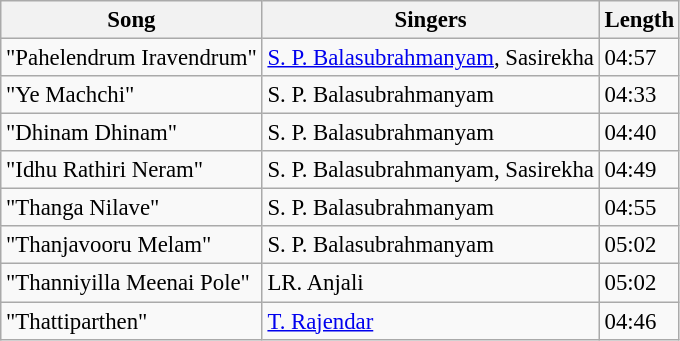<table class="wikitable" style="font-size:95%;">
<tr>
<th>Song</th>
<th>Singers</th>
<th>Length</th>
</tr>
<tr>
<td>"Pahelendrum Iravendrum"</td>
<td><a href='#'>S. P. Balasubrahmanyam</a>, Sasirekha</td>
<td>04:57</td>
</tr>
<tr>
<td>"Ye Machchi"</td>
<td>S. P. Balasubrahmanyam</td>
<td>04:33</td>
</tr>
<tr>
<td>"Dhinam Dhinam"</td>
<td>S. P. Balasubrahmanyam</td>
<td>04:40</td>
</tr>
<tr>
<td>"Idhu Rathiri Neram"</td>
<td>S. P. Balasubrahmanyam, Sasirekha</td>
<td>04:49</td>
</tr>
<tr>
<td>"Thanga Nilave"</td>
<td>S. P. Balasubrahmanyam</td>
<td>04:55</td>
</tr>
<tr>
<td>"Thanjavooru Melam"</td>
<td>S. P. Balasubrahmanyam</td>
<td>05:02</td>
</tr>
<tr>
<td>"Thanniyilla Meenai Pole"</td>
<td>LR. Anjali</td>
<td>05:02</td>
</tr>
<tr>
<td>"Thattiparthen"</td>
<td><a href='#'>T. Rajendar</a></td>
<td>04:46</td>
</tr>
</table>
